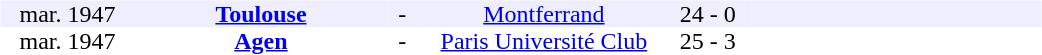<table width=700>
<tr>
<td width=700 valign=top><br><table border=0 cellspacing=0 cellpadding=0 style=font-size: 100%; border-collapse: collapse; width=100%>
<tr align=center bgcolor=#EEEEFF>
<td width=90>mar. 1947</td>
<td width=170><strong><a href='#'>Toulouse</a></strong></td>
<td width=20>-</td>
<td width=170><a href='#'>Montferrand</a></td>
<td width=50>24 - 0</td>
<td width=200></td>
</tr>
<tr align=center bgcolor=#FFFFFF>
<td width=90>mar. 1947</td>
<td width=170><strong><a href='#'>Agen</a></strong></td>
<td width=20>-</td>
<td width=170><a href='#'>Paris Université Club</a></td>
<td width=50>25 - 3</td>
<td width=200></td>
</tr>
</table>
</td>
</tr>
</table>
